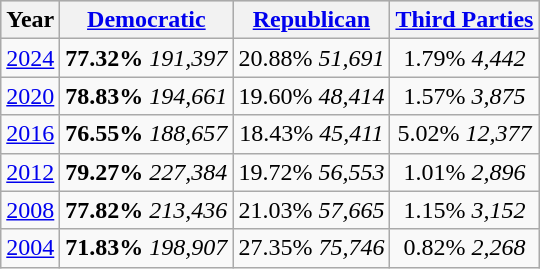<table class="wikitable" border=""2"">
<tr style="background:lightgrey;">
<th>Year</th>
<th><a href='#'>Democratic</a></th>
<th><a href='#'>Republican</a></th>
<th><a href='#'>Third Parties</a></th>
</tr>
<tr>
<td align="center" ><a href='#'>2024</a></td>
<td align="center" ><strong>77.32%</strong> <em>191,397</em></td>
<td align="center" >20.88% <em>51,691</em></td>
<td align="center" >1.79% <em>4,442</em></td>
</tr>
<tr>
<td align="center" ><a href='#'>2020</a></td>
<td align="center" ><strong>78.83%</strong> <em>194,661</em></td>
<td align="center" >19.60% <em>48,414</em></td>
<td align="center" >1.57% <em>3,875</em></td>
</tr>
<tr>
<td align="center" ><a href='#'>2016</a></td>
<td align="center" ><strong>76.55%</strong> <em>188,657</em></td>
<td align="center" >18.43% <em>45,411</em></td>
<td align="center" >5.02% <em>12,377</em></td>
</tr>
<tr>
<td align="center" ><a href='#'>2012</a></td>
<td align="center" ><strong>79.27%</strong> <em>227,384</em></td>
<td align="center" >19.72% <em>56,553</em></td>
<td align="center" >1.01% <em>2,896</em></td>
</tr>
<tr>
<td align="center" ><a href='#'>2008</a></td>
<td align="center" ><strong>77.82%</strong> <em>213,436</em></td>
<td align="center" >21.03% <em>57,665</em></td>
<td align="center" >1.15% <em>3,152</em></td>
</tr>
<tr>
<td align="center" ><a href='#'>2004</a></td>
<td align="center" ><strong>71.83%</strong> <em>198,907</em></td>
<td align="center" >27.35% <em>75,746</em></td>
<td align="center" >0.82% <em>2,268</em></td>
</tr>
</table>
